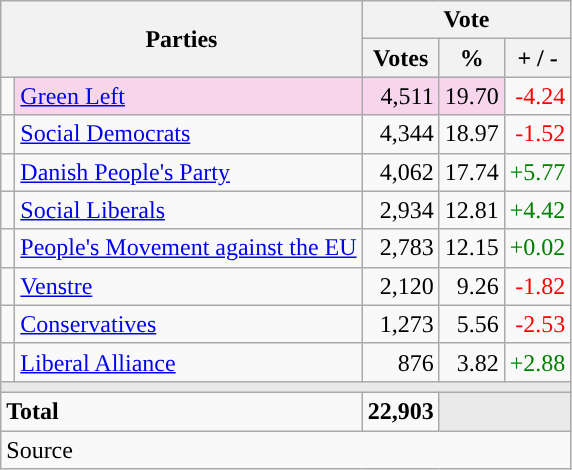<table class="wikitable" style="text-align:right;">
<tr>
<th style="text-align:centre;" rowspan="2" colspan="2" width="225">Parties</th>
<th colspan="3">Vote</th>
</tr>
<tr>
<th width="15">Votes</th>
<th width="15">%</th>
<th width="15">+ / -</th>
</tr>
<tr>
<td width="2" style="color:inherit;background:"></td>
<td bgcolor=#f7d5ed   align="left"><a href='#'>Green Left</a></td>
<td bgcolor=#f7d5ed>4,511</td>
<td bgcolor=#f7d5ed>19.70</td>
<td style=color:red;>-4.24</td>
</tr>
<tr>
<td width="2" style="color:inherit;background:"></td>
<td align="left"><a href='#'>Social Democrats</a></td>
<td>4,344</td>
<td>18.97</td>
<td style=color:red;>-1.52</td>
</tr>
<tr>
<td width="2" style="color:inherit;background:"></td>
<td align="left"><a href='#'>Danish People's Party</a></td>
<td>4,062</td>
<td>17.74</td>
<td style=color:green;>+5.77</td>
</tr>
<tr>
<td width="2" style="color:inherit;background:"></td>
<td align="left"><a href='#'>Social Liberals</a></td>
<td>2,934</td>
<td>12.81</td>
<td style=color:green;>+4.42</td>
</tr>
<tr>
<td width="2" style="color:inherit;background:"></td>
<td align="left"><a href='#'>People's Movement against the EU</a></td>
<td>2,783</td>
<td>12.15</td>
<td style=color:green;>+0.02</td>
</tr>
<tr>
<td width="2" style="color:inherit;background:"></td>
<td align="left"><a href='#'>Venstre</a></td>
<td>2,120</td>
<td>9.26</td>
<td style=color:red;>-1.82</td>
</tr>
<tr>
<td width="2" style="color:inherit;background:"></td>
<td align="left"><a href='#'>Conservatives</a></td>
<td>1,273</td>
<td>5.56</td>
<td style=color:red;>-2.53</td>
</tr>
<tr>
<td width="2" style="color:inherit;background:"></td>
<td align="left"><a href='#'>Liberal Alliance</a></td>
<td>876</td>
<td>3.82</td>
<td style=color:green;>+2.88</td>
</tr>
<tr>
<td colspan="7" bgcolor="#E9E9E9"></td>
</tr>
<tr>
<td align="left" colspan="2"><strong>Total</strong></td>
<td><strong>22,903</strong></td>
<td bgcolor="#E9E9E9" colspan="2"></td>
</tr>
<tr>
<td align="left" colspan="6">Source</td>
</tr>
</table>
